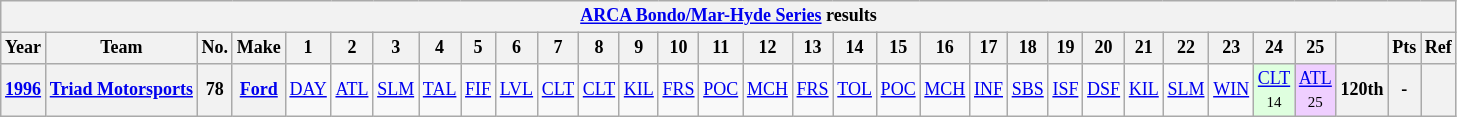<table class="wikitable" style="text-align:center; font-size:75%">
<tr>
<th colspan=45><a href='#'>ARCA Bondo/Mar-Hyde Series</a> results</th>
</tr>
<tr>
<th>Year</th>
<th>Team</th>
<th>No.</th>
<th>Make</th>
<th>1</th>
<th>2</th>
<th>3</th>
<th>4</th>
<th>5</th>
<th>6</th>
<th>7</th>
<th>8</th>
<th>9</th>
<th>10</th>
<th>11</th>
<th>12</th>
<th>13</th>
<th>14</th>
<th>15</th>
<th>16</th>
<th>17</th>
<th>18</th>
<th>19</th>
<th>20</th>
<th>21</th>
<th>22</th>
<th>23</th>
<th>24</th>
<th>25</th>
<th></th>
<th>Pts</th>
<th>Ref</th>
</tr>
<tr>
<th><a href='#'>1996</a></th>
<th><a href='#'>Triad Motorsports</a></th>
<th>78</th>
<th><a href='#'>Ford</a></th>
<td><a href='#'>DAY</a></td>
<td><a href='#'>ATL</a></td>
<td><a href='#'>SLM</a></td>
<td><a href='#'>TAL</a></td>
<td><a href='#'>FIF</a></td>
<td><a href='#'>LVL</a></td>
<td><a href='#'>CLT</a></td>
<td><a href='#'>CLT</a></td>
<td><a href='#'>KIL</a></td>
<td><a href='#'>FRS</a></td>
<td><a href='#'>POC</a></td>
<td><a href='#'>MCH</a></td>
<td><a href='#'>FRS</a></td>
<td><a href='#'>TOL</a></td>
<td><a href='#'>POC</a></td>
<td><a href='#'>MCH</a></td>
<td><a href='#'>INF</a></td>
<td><a href='#'>SBS</a></td>
<td><a href='#'>ISF</a></td>
<td><a href='#'>DSF</a></td>
<td><a href='#'>KIL</a></td>
<td><a href='#'>SLM</a></td>
<td><a href='#'>WIN</a></td>
<td style="background:#DFFFDF;"><a href='#'>CLT</a><br><small>14</small></td>
<td style="background:#EFCFFF;"><a href='#'>ATL</a><br><small>25</small></td>
<th>120th</th>
<th>-</th>
<th></th>
</tr>
</table>
